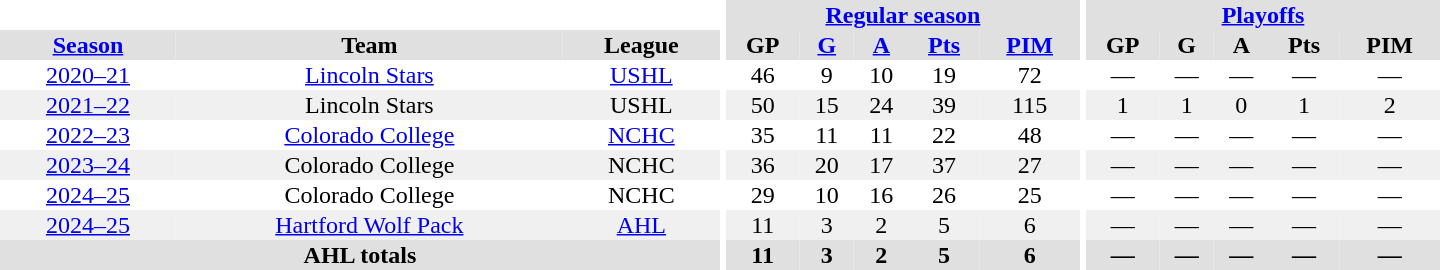<table border="0" cellpadding="1" cellspacing="0" style="text-align:center; width:60em">
<tr bgcolor="#e0e0e0">
<th colspan="3" bgcolor="#ffffff"></th>
<th rowspan="101" bgcolor="#ffffff"></th>
<th colspan="5"><a href='#'>Regular season</a></th>
<th rowspan="101" bgcolor="#ffffff"></th>
<th colspan="5"><a href='#'>Playoffs</a></th>
</tr>
<tr bgcolor="#e0e0e0">
<th><a href='#'>Season</a></th>
<th>Team</th>
<th>League</th>
<th>GP</th>
<th><a href='#'>G</a></th>
<th><a href='#'>A</a></th>
<th><a href='#'>Pts</a></th>
<th><a href='#'>PIM</a></th>
<th>GP</th>
<th>G</th>
<th>A</th>
<th>Pts</th>
<th>PIM</th>
</tr>
<tr>
<td><a href='#'>2020–21</a></td>
<td><a href='#'>Lincoln Stars</a></td>
<td><a href='#'>USHL</a></td>
<td>46</td>
<td>9</td>
<td>10</td>
<td>19</td>
<td>72</td>
<td>—</td>
<td>—</td>
<td>—</td>
<td>—</td>
<td>—</td>
</tr>
<tr bgcolor="#f0f0f0">
<td><a href='#'>2021–22</a></td>
<td>Lincoln Stars</td>
<td>USHL</td>
<td>50</td>
<td>15</td>
<td>24</td>
<td>39</td>
<td>115</td>
<td>1</td>
<td>1</td>
<td>0</td>
<td>1</td>
<td>2</td>
</tr>
<tr>
<td><a href='#'>2022–23</a></td>
<td><a href='#'>Colorado College</a></td>
<td><a href='#'>NCHC</a></td>
<td>35</td>
<td>11</td>
<td>11</td>
<td>22</td>
<td>48</td>
<td>—</td>
<td>—</td>
<td>—</td>
<td>—</td>
<td>—</td>
</tr>
<tr bgcolor="#f0f0f0">
<td><a href='#'>2023–24</a></td>
<td>Colorado College</td>
<td>NCHC</td>
<td>36</td>
<td>20</td>
<td>17</td>
<td>37</td>
<td>27</td>
<td>—</td>
<td>—</td>
<td>—</td>
<td>—</td>
<td>—</td>
</tr>
<tr>
<td><a href='#'>2024–25</a></td>
<td>Colorado College</td>
<td>NCHC</td>
<td>29</td>
<td>10</td>
<td>16</td>
<td>26</td>
<td>25</td>
<td>—</td>
<td>—</td>
<td>—</td>
<td>—</td>
<td>—</td>
</tr>
<tr bgcolor="#f0f0f0">
<td><a href='#'>2024–25</a></td>
<td><a href='#'>Hartford Wolf Pack</a></td>
<td><a href='#'>AHL</a></td>
<td>11</td>
<td>3</td>
<td>2</td>
<td>5</td>
<td>6</td>
<td>—</td>
<td>—</td>
<td>—</td>
<td>—</td>
<td>—</td>
</tr>
<tr bgcolor="#e0e0e0">
<th colspan="3">AHL totals</th>
<th>11</th>
<th>3</th>
<th>2</th>
<th>5</th>
<th>6</th>
<th>—</th>
<th>—</th>
<th>—</th>
<th>—</th>
<th>—</th>
</tr>
</table>
